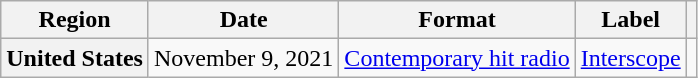<table class="wikitable plainrowheaders">
<tr>
<th>Region</th>
<th>Date</th>
<th>Format</th>
<th>Label</th>
<th></th>
</tr>
<tr>
<th scope="row">United States</th>
<td>November 9, 2021</td>
<td><a href='#'>Contemporary hit radio</a></td>
<td><a href='#'>Interscope</a></td>
<td align="center"></td>
</tr>
</table>
